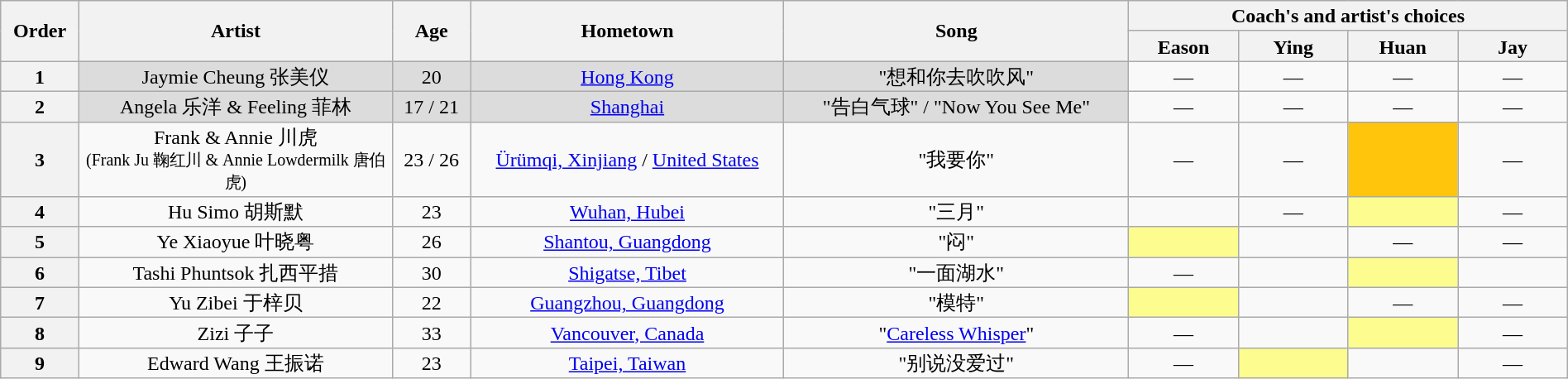<table class="wikitable" style="text-align:center; line-height:17px; width:100%;">
<tr>
<th scope="col" rowspan="2" style="width:05%;">Order</th>
<th scope="col" rowspan="2" style="width:20%;">Artist</th>
<th scope="col" rowspan="2" style="width:05%;">Age</th>
<th scope="col" rowspan="2" style="width:20%;">Hometown</th>
<th scope="col" rowspan="2" style="width:22%;">Song</th>
<th scope="col" colspan="4" style="width:28%;">Coach's and artist's choices</th>
</tr>
<tr>
<th style="width:07%;">Eason</th>
<th style="width:07%;">Ying</th>
<th style="width:07%;">Huan</th>
<th style="width:07%;">Jay</th>
</tr>
<tr>
<th>1</th>
<td style="background:#DCDCDC;">Jaymie Cheung 张美仪</td>
<td style="background:#DCDCDC;">20</td>
<td style="background:#DCDCDC;"><a href='#'>Hong Kong</a></td>
<td style="background:#DCDCDC;">"想和你去吹吹风"</td>
<td>—</td>
<td>—</td>
<td>—</td>
<td>—</td>
</tr>
<tr>
<th>2</th>
<td style="background:#DCDCDC;">Angela 乐洋 & Feeling 菲林</td>
<td style="background:#DCDCDC;">17 / 21</td>
<td style="background:#DCDCDC;"><a href='#'>Shanghai</a></td>
<td style="background:#DCDCDC;">"告白气球" / "Now You See Me"</td>
<td>—</td>
<td>—</td>
<td>—</td>
<td>—</td>
</tr>
<tr>
<th>3</th>
<td>Frank & Annie 川虎<br><small>(Frank Ju 鞠红川 & Annie Lowdermilk 唐伯虎)</small></td>
<td>23 / 26</td>
<td><a href='#'>Ürümqi, Xinjiang</a> / <a href='#'>United States</a></td>
<td>"我要你"</td>
<td>—</td>
<td>—</td>
<td style="background:#FFC40C;"><strong></strong></td>
<td>—</td>
</tr>
<tr>
<th>4</th>
<td>Hu Simo 胡斯默</td>
<td>23</td>
<td><a href='#'>Wuhan, Hubei</a></td>
<td>"三月"</td>
<td><strong></strong></td>
<td>—</td>
<td style="background:#fdfc8f;"><strong></strong></td>
<td>—</td>
</tr>
<tr>
<th>5</th>
<td>Ye Xiaoyue 叶晓粤</td>
<td>26</td>
<td><a href='#'>Shantou, Guangdong</a></td>
<td>"闷"</td>
<td style="background:#fdfc8f;"><strong></strong></td>
<td><strong></strong></td>
<td>—</td>
<td>—</td>
</tr>
<tr>
<th>6</th>
<td>Tashi Phuntsok 扎西平措</td>
<td>30</td>
<td><a href='#'>Shigatse, Tibet</a></td>
<td>"一面湖水"</td>
<td>—</td>
<td><strong></strong></td>
<td style="background:#fdfc8f;"><strong></strong></td>
<td><strong></strong></td>
</tr>
<tr>
<th>7</th>
<td>Yu Zibei 于梓贝</td>
<td>22</td>
<td><a href='#'>Guangzhou, Guangdong</a></td>
<td>"模特"</td>
<td style="background:#fdfc8f;"><strong></strong></td>
<td><strong></strong></td>
<td>—</td>
<td>—</td>
</tr>
<tr>
<th>8</th>
<td>Zizi 子子</td>
<td>33</td>
<td><a href='#'>Vancouver, Canada</a></td>
<td>"<a href='#'>Careless Whisper</a>"</td>
<td>—</td>
<td><strong></strong></td>
<td style="background:#fdfc8f;"><strong></strong></td>
<td>—</td>
</tr>
<tr>
<th>9</th>
<td>Edward Wang 王振诺</td>
<td>23</td>
<td><a href='#'>Taipei, Taiwan</a></td>
<td>"别说没爱过"</td>
<td>—</td>
<td style="background:#fdfc8f;"><strong></strong></td>
<td><strong></strong></td>
<td>—</td>
</tr>
</table>
